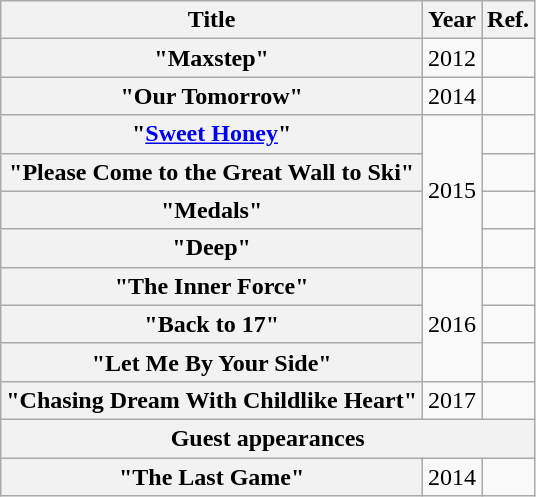<table class="wikitable plainrowheaders" style="text-align:center;">
<tr>
<th>Title</th>
<th>Year</th>
<th>Ref.</th>
</tr>
<tr>
<th scope=row>"Maxstep" </th>
<td>2012</td>
<td></td>
</tr>
<tr>
<th scope=row>"Our Tomorrow"</th>
<td>2014</td>
<td></td>
</tr>
<tr>
<th scope=row>"<a href='#'>Sweet Honey</a>"</th>
<td rowspan="4">2015</td>
<td></td>
</tr>
<tr>
<th scope=row>"Please Come to the Great Wall to Ski" </th>
<td></td>
</tr>
<tr>
<th scope=row>"Medals"</th>
<td></td>
</tr>
<tr>
<th scope=row>"Deep"</th>
<td></td>
</tr>
<tr>
<th scope=row>"The Inner Force"</th>
<td rowspan="3">2016</td>
<td></td>
</tr>
<tr>
<th scope=row>"Back to 17"</th>
<td></td>
</tr>
<tr>
<th scope=row>"Let Me By Your Side"</th>
<td></td>
</tr>
<tr>
<th scope=row>"Chasing Dream With Childlike Heart"</th>
<td>2017</td>
<td></td>
</tr>
<tr>
<th colspan="3">Guest appearances</th>
</tr>
<tr>
<th scope=row>"The Last Game" </th>
<td>2014</td>
<td></td>
</tr>
</table>
